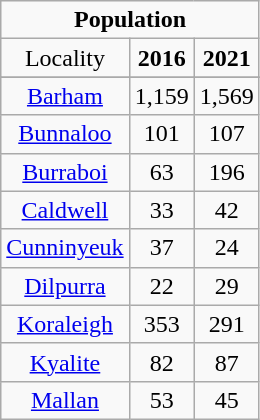<table class="wikitable" style="text-align:center;">
<tr>
<td colspan="3" style="text-align:center;  font-weight:bold">Population</td>
</tr>
<tr>
<td style="text-align:center; background:  font-weight:bold">Locality</td>
<td style="text-align:center; background:  font-weight:bold"><strong>2016</strong></td>
<td style="text-align:center; background:  font-weight:bold"><strong>2021</strong></td>
</tr>
<tr>
</tr>
<tr>
<td><a href='#'>Barham</a></td>
<td>1,159</td>
<td>1,569</td>
</tr>
<tr>
<td><a href='#'>Bunnaloo</a></td>
<td>101</td>
<td>107</td>
</tr>
<tr>
<td><a href='#'>Burraboi</a></td>
<td>63</td>
<td>196</td>
</tr>
<tr>
<td><a href='#'>Caldwell</a></td>
<td>33</td>
<td>42</td>
</tr>
<tr>
<td><a href='#'>Cunninyeuk</a></td>
<td>37</td>
<td>24</td>
</tr>
<tr>
<td><a href='#'>Dilpurra</a></td>
<td>22</td>
<td>29</td>
</tr>
<tr>
<td><a href='#'>Koraleigh</a></td>
<td>353</td>
<td>291</td>
</tr>
<tr>
<td><a href='#'>Kyalite</a></td>
<td>82</td>
<td>87</td>
</tr>
<tr>
<td><a href='#'>Mallan</a></td>
<td>53</td>
<td>45</td>
</tr>
</table>
